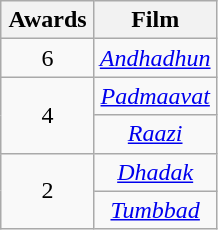<table class="wikitable plainrowheaders" style="text-align:center;">
<tr>
<th scope="col" style="width:55px;">Awards</th>
<th scope="col" style="text-align:center;">Film</th>
</tr>
<tr>
<td scope="row" style="text-align:center">6</td>
<td><em><a href='#'>Andhadhun</a></em></td>
</tr>
<tr>
<td rowspan="2" scope="row" style="text-align:center">4</td>
<td><em><a href='#'>Padmaavat</a></em></td>
</tr>
<tr>
<td><em><a href='#'>Raazi</a></em></td>
</tr>
<tr>
<td rowspan="2" scope="row" style="text-align:center;">2</td>
<td><em><a href='#'>Dhadak</a></em></td>
</tr>
<tr>
<td><em><a href='#'>Tumbbad</a></em></td>
</tr>
</table>
